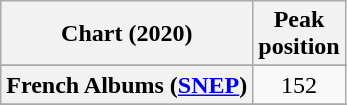<table class="wikitable sortable plainrowheaders" style="text-align:center">
<tr>
<th scope="col">Chart (2020)</th>
<th scope="col">Peak<br>position</th>
</tr>
<tr>
</tr>
<tr>
</tr>
<tr>
</tr>
<tr>
<th scope="row">French Albums (<a href='#'>SNEP</a>)</th>
<td>152</td>
</tr>
<tr>
</tr>
<tr>
</tr>
<tr>
</tr>
<tr>
</tr>
</table>
